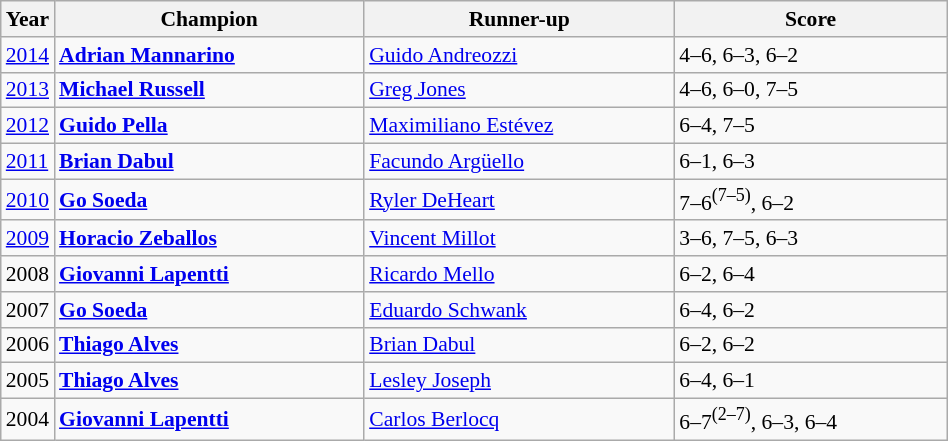<table class="wikitable" style="font-size:90%">
<tr>
<th>Year</th>
<th width="200">Champion</th>
<th width="200">Runner-up</th>
<th width="175">Score</th>
</tr>
<tr>
<td><a href='#'>2014</a></td>
<td> <strong><a href='#'>Adrian Mannarino</a></strong></td>
<td> <a href='#'>Guido Andreozzi</a></td>
<td>4–6, 6–3, 6–2</td>
</tr>
<tr>
<td><a href='#'>2013</a></td>
<td> <strong><a href='#'>Michael Russell</a></strong></td>
<td> <a href='#'>Greg Jones</a></td>
<td>4–6, 6–0, 7–5</td>
</tr>
<tr>
<td><a href='#'>2012</a></td>
<td> <strong><a href='#'>Guido Pella</a></strong></td>
<td> <a href='#'>Maximiliano Estévez</a></td>
<td>6–4, 7–5</td>
</tr>
<tr>
<td><a href='#'>2011</a></td>
<td> <strong><a href='#'>Brian Dabul</a></strong></td>
<td> <a href='#'>Facundo Argüello</a></td>
<td>6–1, 6–3</td>
</tr>
<tr>
<td><a href='#'>2010</a></td>
<td> <strong><a href='#'>Go Soeda</a></strong></td>
<td> <a href='#'>Ryler DeHeart</a></td>
<td>7–6<sup>(7–5)</sup>, 6–2</td>
</tr>
<tr>
<td><a href='#'>2009</a></td>
<td> <strong><a href='#'>Horacio Zeballos</a></strong></td>
<td> <a href='#'>Vincent Millot</a></td>
<td>3–6, 7–5, 6–3</td>
</tr>
<tr>
<td>2008</td>
<td> <strong><a href='#'>Giovanni Lapentti</a></strong></td>
<td> <a href='#'>Ricardo Mello</a></td>
<td>6–2, 6–4</td>
</tr>
<tr>
<td>2007</td>
<td> <strong><a href='#'>Go Soeda</a></strong></td>
<td> <a href='#'>Eduardo Schwank</a></td>
<td>6–4, 6–2</td>
</tr>
<tr>
<td>2006</td>
<td> <strong><a href='#'>Thiago Alves</a></strong></td>
<td> <a href='#'>Brian Dabul</a></td>
<td>6–2, 6–2</td>
</tr>
<tr>
<td>2005</td>
<td> <strong><a href='#'>Thiago Alves</a></strong></td>
<td> <a href='#'>Lesley Joseph</a></td>
<td>6–4, 6–1</td>
</tr>
<tr>
<td>2004</td>
<td> <strong><a href='#'>Giovanni Lapentti</a></strong></td>
<td> <a href='#'>Carlos Berlocq</a></td>
<td>6–7<sup>(2–7)</sup>, 6–3, 6–4</td>
</tr>
</table>
